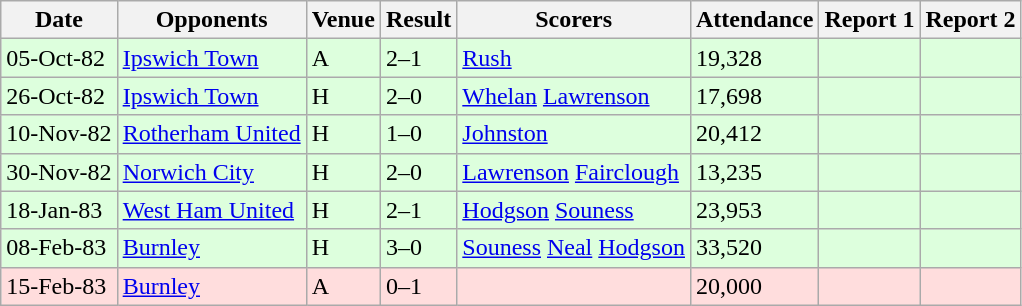<table class=wikitable>
<tr>
<th>Date</th>
<th>Opponents</th>
<th>Venue</th>
<th>Result</th>
<th>Scorers</th>
<th>Attendance</th>
<th>Report 1</th>
<th>Report 2</th>
</tr>
<tr bgcolor="#ddffdd">
<td>05-Oct-82</td>
<td><a href='#'>Ipswich Town</a></td>
<td>A</td>
<td>2–1</td>
<td><a href='#'>Rush</a> </td>
<td>19,328</td>
<td></td>
<td></td>
</tr>
<tr bgcolor="#ddffdd">
<td>26-Oct-82</td>
<td><a href='#'>Ipswich Town</a></td>
<td>H</td>
<td>2–0</td>
<td><a href='#'>Whelan</a>  <a href='#'>Lawrenson</a> </td>
<td>17,698</td>
<td></td>
<td></td>
</tr>
<tr bgcolor="#ddffdd">
<td>10-Nov-82</td>
<td><a href='#'>Rotherham United</a></td>
<td>H</td>
<td>1–0</td>
<td><a href='#'>Johnston</a> </td>
<td>20,412</td>
<td></td>
<td></td>
</tr>
<tr bgcolor="#ddffdd">
<td>30-Nov-82</td>
<td><a href='#'>Norwich City</a></td>
<td>H</td>
<td>2–0</td>
<td><a href='#'>Lawrenson</a>  <a href='#'>Fairclough</a> </td>
<td>13,235</td>
<td></td>
<td></td>
</tr>
<tr bgcolor="#ddffdd">
<td>18-Jan-83</td>
<td><a href='#'>West Ham United</a></td>
<td>H</td>
<td>2–1</td>
<td><a href='#'>Hodgson</a>  <a href='#'>Souness</a> </td>
<td>23,953</td>
<td></td>
<td></td>
</tr>
<tr bgcolor="#ddffdd">
<td>08-Feb-83</td>
<td><a href='#'>Burnley</a></td>
<td>H</td>
<td>3–0</td>
<td><a href='#'>Souness</a>  <a href='#'>Neal</a>  <a href='#'>Hodgson</a> </td>
<td>33,520</td>
<td></td>
<td></td>
</tr>
<tr bgcolor="#ffdddd">
<td>15-Feb-83</td>
<td><a href='#'>Burnley</a></td>
<td>A</td>
<td>0–1</td>
<td></td>
<td>20,000</td>
<td></td>
<td></td>
</tr>
</table>
